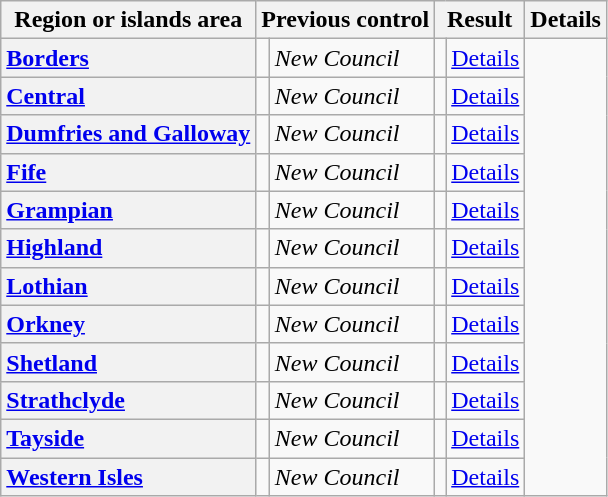<table class="wikitable sortable" border="1">
<tr>
<th scope="col">Region or islands area</th>
<th colspan=2>Previous control</th>
<th colspan=2>Result</th>
<th class="unsortable" scope="col">Details</th>
</tr>
<tr>
<th scope="row" style="text-align: left;"><a href='#'>Borders</a></th>
<td></td>
<td><em>New Council</em></td>
<td></td>
<td><a href='#'>Details</a></td>
</tr>
<tr>
<th scope="row" style="text-align: left;"><a href='#'>Central</a></th>
<td></td>
<td><em>New Council</em></td>
<td></td>
<td><a href='#'>Details</a></td>
</tr>
<tr>
<th scope="row" style="text-align: left;"><a href='#'>Dumfries and Galloway</a></th>
<td></td>
<td><em>New Council</em></td>
<td></td>
<td><a href='#'>Details</a></td>
</tr>
<tr>
<th scope="row" style="text-align: left;"><a href='#'>Fife</a></th>
<td></td>
<td><em>New Council</em></td>
<td></td>
<td><a href='#'>Details</a></td>
</tr>
<tr>
<th scope="row" style="text-align: left;"><a href='#'>Grampian</a></th>
<td></td>
<td><em>New Council</em></td>
<td></td>
<td><a href='#'>Details</a></td>
</tr>
<tr>
<th scope="row" style="text-align: left;"><a href='#'>Highland</a></th>
<td></td>
<td><em>New Council</em></td>
<td></td>
<td><a href='#'>Details</a></td>
</tr>
<tr>
<th scope="row" style="text-align: left;"><a href='#'>Lothian</a></th>
<td></td>
<td><em>New Council</em></td>
<td></td>
<td><a href='#'>Details</a></td>
</tr>
<tr>
<th scope="row" style="text-align: left;"><a href='#'>Orkney</a></th>
<td></td>
<td><em>New Council</em></td>
<td></td>
<td><a href='#'>Details</a></td>
</tr>
<tr>
<th scope="row" style="text-align: left;"><a href='#'>Shetland</a></th>
<td></td>
<td><em>New Council</em></td>
<td></td>
<td><a href='#'>Details</a></td>
</tr>
<tr>
<th scope="row" style="text-align: left;"><a href='#'>Strathclyde</a></th>
<td></td>
<td><em>New Council</em></td>
<td></td>
<td><a href='#'>Details</a></td>
</tr>
<tr>
<th scope="row" style="text-align: left;"><a href='#'>Tayside</a></th>
<td></td>
<td><em>New Council</em></td>
<td></td>
<td><a href='#'>Details</a></td>
</tr>
<tr>
<th scope="row" style="text-align: left;"><a href='#'>Western Isles</a></th>
<td></td>
<td><em>New Council</em></td>
<td></td>
<td><a href='#'>Details</a></td>
</tr>
</table>
